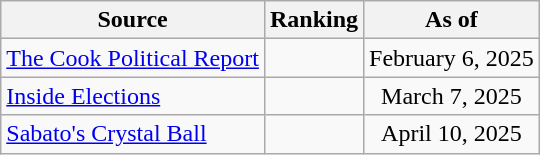<table class="wikitable" style="text-align:center">
<tr>
<th>Source</th>
<th>Ranking</th>
<th>As of</th>
</tr>
<tr>
<td align=left><a href='#'>The Cook Political Report</a></td>
<td></td>
<td>February 6, 2025</td>
</tr>
<tr>
<td align=left><a href='#'>Inside Elections</a></td>
<td></td>
<td>March 7, 2025</td>
</tr>
<tr>
<td align=left><a href='#'>Sabato's Crystal Ball</a></td>
<td></td>
<td>April 10, 2025</td>
</tr>
</table>
